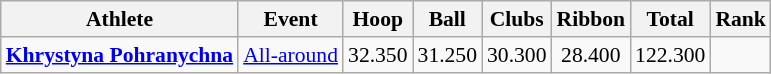<table class=wikitable style="font-size:90%">
<tr>
<th>Athlete</th>
<th>Event</th>
<th>Hoop</th>
<th>Ball</th>
<th>Clubs</th>
<th>Ribbon</th>
<th>Total</th>
<th>Rank</th>
</tr>
<tr align=center>
<td align=left><strong><a href='#'>Khrystyna Pohranychna</a></strong></td>
<td align=left><a href='#'>All-around</a></td>
<td>32.350</td>
<td>31.250</td>
<td>30.300</td>
<td>28.400</td>
<td>122.300</td>
<td></td>
</tr>
</table>
